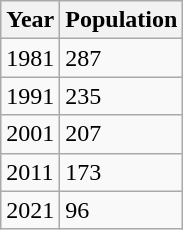<table class="wikitable">
<tr>
<th>Year</th>
<th>Population</th>
</tr>
<tr>
<td>1981</td>
<td>287</td>
</tr>
<tr>
<td>1991</td>
<td>235</td>
</tr>
<tr>
<td>2001</td>
<td>207</td>
</tr>
<tr>
<td>2011</td>
<td>173</td>
</tr>
<tr>
<td>2021</td>
<td>96</td>
</tr>
</table>
